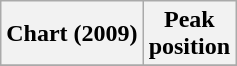<table class="wikitable sortable plainrowheaders" style="text-align:center">
<tr>
<th scope="col">Chart (2009)</th>
<th scope="col">Peak<br> position</th>
</tr>
<tr>
</tr>
</table>
